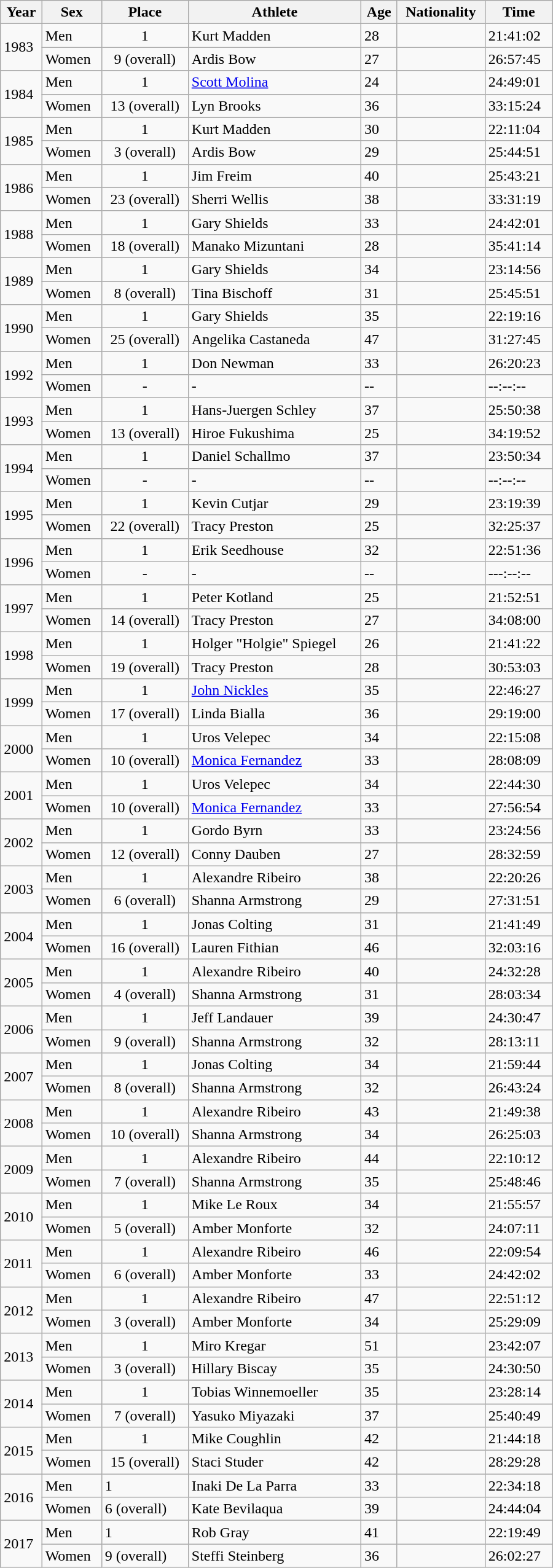<table class="wikitable" width=600px>
<tr>
<th>Year</th>
<th>Sex</th>
<th>Place</th>
<th>Athlete</th>
<th>Age</th>
<th>Nationality</th>
<th>Time</th>
</tr>
<tr>
<td rowspan="2">1983</td>
<td>Men</td>
<td style="text-align:center;">1</td>
<td>Kurt Madden</td>
<td>28</td>
<td></td>
<td>21:41:02</td>
</tr>
<tr>
<td>Women</td>
<td style="text-align:center;">9 (overall)</td>
<td>Ardis Bow</td>
<td>27</td>
<td></td>
<td>26:57:45</td>
</tr>
<tr>
<td rowspan="2">1984</td>
<td>Men</td>
<td style="text-align:center;">1</td>
<td><a href='#'>Scott Molina</a></td>
<td>24</td>
<td></td>
<td>24:49:01</td>
</tr>
<tr>
<td>Women</td>
<td style="text-align:center;">13 (overall)</td>
<td>Lyn Brooks</td>
<td>36</td>
<td></td>
<td>33:15:24</td>
</tr>
<tr>
<td rowspan="2">1985</td>
<td>Men</td>
<td style="text-align:center;">1</td>
<td>Kurt Madden</td>
<td>30</td>
<td></td>
<td>22:11:04</td>
</tr>
<tr>
<td>Women</td>
<td style="text-align:center;">3 (overall)</td>
<td>Ardis Bow</td>
<td>29</td>
<td></td>
<td>25:44:51</td>
</tr>
<tr>
<td rowspan="2">1986</td>
<td>Men</td>
<td style="text-align:center;">1</td>
<td>Jim Freim</td>
<td>40</td>
<td></td>
<td>25:43:21</td>
</tr>
<tr>
<td>Women</td>
<td style="text-align:center;">23 (overall)</td>
<td>Sherri Wellis</td>
<td>38</td>
<td></td>
<td>33:31:19</td>
</tr>
<tr>
<td rowspan="2">1988</td>
<td>Men</td>
<td style="text-align:center;">1</td>
<td>Gary Shields</td>
<td>33</td>
<td></td>
<td>24:42:01</td>
</tr>
<tr>
<td>Women</td>
<td style="text-align:center;">18 (overall)</td>
<td>Manako Mizuntani</td>
<td>28</td>
<td></td>
<td>35:41:14</td>
</tr>
<tr>
<td rowspan="2">1989</td>
<td>Men</td>
<td style="text-align:center;">1</td>
<td>Gary Shields</td>
<td>34</td>
<td></td>
<td>23:14:56</td>
</tr>
<tr>
<td>Women</td>
<td style="text-align:center;">8 (overall)</td>
<td>Tina Bischoff</td>
<td>31</td>
<td></td>
<td>25:45:51</td>
</tr>
<tr>
<td rowspan="2">1990</td>
<td>Men</td>
<td style="text-align:center;">1</td>
<td>Gary Shields</td>
<td>35</td>
<td></td>
<td>22:19:16</td>
</tr>
<tr>
<td>Women</td>
<td style="text-align:center;">25 (overall)</td>
<td>Angelika Castaneda</td>
<td>47</td>
<td></td>
<td>31:27:45</td>
</tr>
<tr>
<td rowspan="2">1992</td>
<td>Men</td>
<td style="text-align:center;">1</td>
<td>Don Newman</td>
<td>33</td>
<td></td>
<td>26:20:23</td>
</tr>
<tr>
<td>Women</td>
<td style="text-align:center;">-</td>
<td>-</td>
<td>--</td>
<td></td>
<td>--:--:--</td>
</tr>
<tr>
<td rowspan="2">1993</td>
<td>Men</td>
<td style="text-align:center;">1</td>
<td>Hans-Juergen Schley</td>
<td>37</td>
<td></td>
<td>25:50:38</td>
</tr>
<tr>
<td>Women</td>
<td style="text-align:center;">13 (overall)</td>
<td>Hiroe Fukushima</td>
<td>25</td>
<td></td>
<td>34:19:52</td>
</tr>
<tr>
<td rowspan="2">1994</td>
<td>Men</td>
<td style="text-align:center;">1</td>
<td>Daniel Schallmo</td>
<td>37</td>
<td></td>
<td>23:50:34</td>
</tr>
<tr>
<td>Women</td>
<td style="text-align:center;">-</td>
<td>-</td>
<td>--</td>
<td></td>
<td>--:--:--</td>
</tr>
<tr>
<td rowspan="2">1995</td>
<td>Men</td>
<td style="text-align:center;">1</td>
<td>Kevin Cutjar</td>
<td>29</td>
<td></td>
<td>23:19:39</td>
</tr>
<tr>
<td>Women</td>
<td style="text-align:center;">22 (overall)</td>
<td>Tracy Preston</td>
<td>25</td>
<td></td>
<td>32:25:37</td>
</tr>
<tr>
<td rowspan="2">1996</td>
<td>Men</td>
<td style="text-align:center;">1</td>
<td>Erik Seedhouse</td>
<td>32</td>
<td></td>
<td>22:51:36</td>
</tr>
<tr>
<td>Women</td>
<td style="text-align:center;">-</td>
<td>-</td>
<td>--</td>
<td></td>
<td>---:--:--</td>
</tr>
<tr>
<td rowspan="2">1997</td>
<td>Men</td>
<td style="text-align:center;">1</td>
<td>Peter Kotland</td>
<td>25</td>
<td></td>
<td>21:52:51</td>
</tr>
<tr>
<td>Women</td>
<td style="text-align:center;">14 (overall)</td>
<td>Tracy Preston</td>
<td>27</td>
<td></td>
<td>34:08:00</td>
</tr>
<tr>
<td rowspan="2">1998</td>
<td>Men</td>
<td style="text-align:center;">1</td>
<td>Holger "Holgie" Spiegel</td>
<td>26</td>
<td></td>
<td>21:41:22</td>
</tr>
<tr>
<td>Women</td>
<td style="text-align:center;">19 (overall)</td>
<td>Tracy Preston</td>
<td>28</td>
<td></td>
<td>30:53:03</td>
</tr>
<tr>
<td rowspan="2">1999</td>
<td>Men</td>
<td style="text-align:center;">1</td>
<td><a href='#'>John Nickles</a></td>
<td>35</td>
<td></td>
<td>22:46:27</td>
</tr>
<tr>
<td>Women</td>
<td style="text-align:center;">17 (overall)</td>
<td>Linda Bialla</td>
<td>36</td>
<td></td>
<td>29:19:00</td>
</tr>
<tr>
<td rowspan="2">2000</td>
<td>Men</td>
<td style="text-align:center;">1</td>
<td>Uros Velepec</td>
<td>34</td>
<td></td>
<td>22:15:08</td>
</tr>
<tr>
<td>Women</td>
<td style="text-align:center;">10 (overall)</td>
<td><a href='#'>Monica Fernandez</a></td>
<td>33</td>
<td></td>
<td>28:08:09</td>
</tr>
<tr>
<td rowspan="2">2001</td>
<td>Men</td>
<td style="text-align:center;">1</td>
<td>Uros Velepec</td>
<td>34</td>
<td></td>
<td>22:44:30</td>
</tr>
<tr>
<td>Women</td>
<td style="text-align:center;">10 (overall)</td>
<td><a href='#'>Monica Fernandez</a></td>
<td>33</td>
<td></td>
<td>27:56:54</td>
</tr>
<tr>
<td rowspan="2">2002</td>
<td>Men</td>
<td style="text-align:center;">1</td>
<td>Gordo Byrn</td>
<td>33</td>
<td></td>
<td>23:24:56</td>
</tr>
<tr>
<td>Women</td>
<td style="text-align:center;">12 (overall)</td>
<td>Conny Dauben</td>
<td>27</td>
<td></td>
<td>28:32:59</td>
</tr>
<tr>
<td rowspan="2">2003</td>
<td>Men</td>
<td style="text-align:center;">1</td>
<td>Alexandre Ribeiro</td>
<td>38</td>
<td></td>
<td>22:20:26</td>
</tr>
<tr>
<td>Women</td>
<td style="text-align:center;">6 (overall)</td>
<td>Shanna Armstrong</td>
<td>29</td>
<td></td>
<td>27:31:51</td>
</tr>
<tr>
<td rowspan="2">2004</td>
<td>Men</td>
<td style="text-align:center;">1</td>
<td>Jonas Colting</td>
<td>31</td>
<td></td>
<td>21:41:49</td>
</tr>
<tr>
<td>Women</td>
<td style="text-align:center;">16 (overall)</td>
<td>Lauren Fithian</td>
<td>46</td>
<td></td>
<td>32:03:16</td>
</tr>
<tr>
<td rowspan="2">2005</td>
<td>Men</td>
<td style="text-align:center;">1</td>
<td>Alexandre Ribeiro</td>
<td>40</td>
<td></td>
<td>24:32:28</td>
</tr>
<tr>
<td>Women</td>
<td style="text-align:center;">4 (overall)</td>
<td>Shanna Armstrong</td>
<td>31</td>
<td></td>
<td>28:03:34</td>
</tr>
<tr>
<td rowspan="2">2006</td>
<td>Men</td>
<td style="text-align:center;">1</td>
<td>Jeff Landauer</td>
<td>39</td>
<td></td>
<td>24:30:47</td>
</tr>
<tr>
<td>Women</td>
<td style="text-align:center;">9 (overall)</td>
<td>Shanna Armstrong</td>
<td>32</td>
<td></td>
<td>28:13:11</td>
</tr>
<tr>
<td rowspan="2">2007</td>
<td>Men</td>
<td style="text-align:center;">1</td>
<td>Jonas Colting</td>
<td>34</td>
<td></td>
<td>21:59:44</td>
</tr>
<tr>
<td>Women</td>
<td style="text-align:center;">8 (overall)</td>
<td>Shanna Armstrong</td>
<td>32</td>
<td></td>
<td>26:43:24</td>
</tr>
<tr>
<td rowspan="2">2008</td>
<td>Men</td>
<td style="text-align:center;">1</td>
<td>Alexandre Ribeiro</td>
<td>43</td>
<td></td>
<td>21:49:38</td>
</tr>
<tr>
<td>Women</td>
<td style="text-align:center;">10 (overall)</td>
<td>Shanna Armstrong</td>
<td>34</td>
<td></td>
<td>26:25:03</td>
</tr>
<tr>
<td rowspan="2">2009</td>
<td>Men</td>
<td style="text-align:center;">1</td>
<td>Alexandre Ribeiro</td>
<td>44</td>
<td></td>
<td>22:10:12</td>
</tr>
<tr>
<td>Women</td>
<td style="text-align:center;">7 (overall)</td>
<td>Shanna Armstrong</td>
<td>35</td>
<td></td>
<td>25:48:46</td>
</tr>
<tr>
<td rowspan="2">2010</td>
<td>Men</td>
<td style="text-align:center;">1</td>
<td>Mike Le Roux</td>
<td>34</td>
<td></td>
<td>21:55:57</td>
</tr>
<tr>
<td>Women</td>
<td style="text-align:center;">5 (overall)</td>
<td>Amber Monforte</td>
<td>32</td>
<td></td>
<td>24:07:11</td>
</tr>
<tr>
<td rowspan="2">2011</td>
<td>Men</td>
<td style="text-align:center;">1</td>
<td>Alexandre Ribeiro</td>
<td>46</td>
<td></td>
<td>22:09:54</td>
</tr>
<tr>
<td>Women</td>
<td style="text-align:center;">6 (overall)</td>
<td>Amber Monforte</td>
<td>33</td>
<td></td>
<td>24:42:02</td>
</tr>
<tr>
<td rowspan="2">2012</td>
<td>Men</td>
<td style="text-align:center;">1</td>
<td>Alexandre Ribeiro</td>
<td>47</td>
<td></td>
<td>22:51:12</td>
</tr>
<tr>
<td>Women</td>
<td style="text-align:center;">3 (overall)</td>
<td>Amber Monforte</td>
<td>34</td>
<td></td>
<td>25:29:09</td>
</tr>
<tr>
<td rowspan="2">2013</td>
<td>Men</td>
<td style="text-align:center;">1</td>
<td>Miro Kregar</td>
<td>51</td>
<td></td>
<td>23:42:07</td>
</tr>
<tr>
<td>Women</td>
<td style="text-align:center;">3 (overall)</td>
<td>Hillary Biscay</td>
<td>35</td>
<td></td>
<td>24:30:50</td>
</tr>
<tr>
<td rowspan="2">2014</td>
<td>Men</td>
<td style="text-align:center;">1</td>
<td>Tobias Winnemoeller</td>
<td>35</td>
<td></td>
<td>23:28:14</td>
</tr>
<tr>
<td>Women</td>
<td style="text-align:center;">7 (overall)</td>
<td>Yasuko Miyazaki</td>
<td>37</td>
<td></td>
<td>25:40:49</td>
</tr>
<tr>
<td rowspan="2">2015</td>
<td>Men</td>
<td style="text-align:center;">1</td>
<td>Mike Coughlin</td>
<td>42</td>
<td></td>
<td>21:44:18</td>
</tr>
<tr>
<td>Women</td>
<td style="text-align:center;">15 (overall)</td>
<td>Staci Studer</td>
<td>42</td>
<td></td>
<td>28:29:28</td>
</tr>
<tr>
<td rowspan="2">2016</td>
<td>Men</td>
<td>1</td>
<td>Inaki De La Parra</td>
<td>33</td>
<td></td>
<td>22:34:18</td>
</tr>
<tr>
<td>Women</td>
<td>6 (overall)</td>
<td>Kate Bevilaqua</td>
<td>39</td>
<td></td>
<td>24:44:04</td>
</tr>
<tr>
<td rowspan="2">2017</td>
<td>Men</td>
<td>1</td>
<td>Rob Gray</td>
<td>41</td>
<td></td>
<td>22:19:49</td>
</tr>
<tr>
<td>Women</td>
<td>9 (overall)</td>
<td>Steffi Steinberg</td>
<td>36</td>
<td></td>
<td>26:02:27</td>
</tr>
</table>
